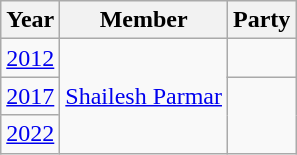<table class="wikitable sortable">
<tr>
<th>Year</th>
<th>Member</th>
<th colspan="2">Party</th>
</tr>
<tr>
<td><a href='#'>2012</a></td>
<td rowspan="3"><a href='#'>Shailesh Parmar</a></td>
<td></td>
</tr>
<tr>
<td><a href='#'>2017</a></td>
</tr>
<tr>
<td><a href='#'>2022</a></td>
</tr>
</table>
